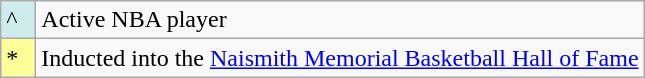<table class="wikitable">
<tr>
<td style="background:#CFECEC; width:1em">^</td>
<td>Active NBA player</td>
</tr>
<tr>
<td style="background:#FFFF99; width:1em">*</td>
<td>Inducted into the <a href='#'>Naismith Memorial Basketball Hall of Fame</a></td>
</tr>
</table>
